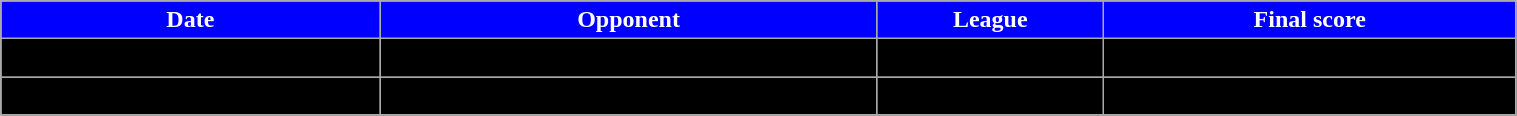<table class="wikitable" width="80%">
<tr align="center"  style="background:blue;color:#FFFFFF;">
<td><strong>Date</strong></td>
<td><strong>Opponent</strong></td>
<td><strong>League</strong></td>
<td><strong>Final score</strong></td>
</tr>
<tr align="center" bgcolor=" ">
<td>September 21</td>
<td>Western Mustangs</td>
<td>CIS</td>
<td>6-2, Minnesota</td>
</tr>
<tr align="center" bgcolor=" ">
<td>September 22</td>
<td>Whitby Wolves</td>
<td>PWHL</td>
<td>9-1, Minnesota</td>
</tr>
<tr align="center" bgcolor=" ">
</tr>
</table>
